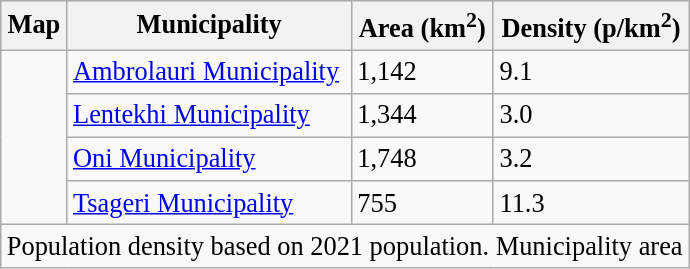<table class="wikitable" style="font-size:110%;text-align=right;">
<tr>
<th>Map</th>
<th>Municipality</th>
<th>Area (km<sup>2</sup>)</th>
<th>Density (p/km<sup>2</sup>)</th>
</tr>
<tr ---->
<td rowspan="4"></td>
<td><a href='#'>Ambrolauri Municipality</a></td>
<td>1,142</td>
<td>9.1</td>
</tr>
<tr ---->
<td><a href='#'>Lentekhi Municipality</a></td>
<td>1,344</td>
<td>3.0</td>
</tr>
<tr ---->
<td><a href='#'>Oni Municipality</a></td>
<td>1,748</td>
<td>3.2</td>
</tr>
<tr ---->
<td><a href='#'>Tsageri Municipality</a></td>
<td>755</td>
<td>11.3</td>
</tr>
<tr ---->
<td colspan=4>Population density based on 2021 population. Municipality area</td>
</tr>
</table>
